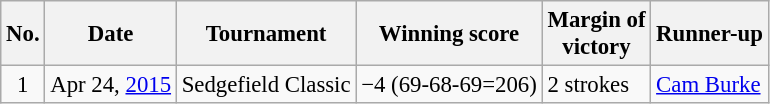<table class="wikitable" style="font-size:95%;">
<tr>
<th>No.</th>
<th>Date</th>
<th>Tournament</th>
<th>Winning score</th>
<th>Margin of<br>victory</th>
<th>Runner-up</th>
</tr>
<tr>
<td align=center>1</td>
<td align=right>Apr 24, <a href='#'>2015</a></td>
<td>Sedgefield Classic</td>
<td>−4 (69-68-69=206)</td>
<td>2 strokes</td>
<td> <a href='#'>Cam Burke</a></td>
</tr>
</table>
